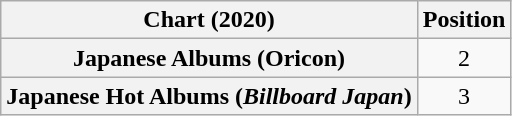<table class="wikitable sortable plainrowheaders" style="text-align:center">
<tr>
<th scope="col">Chart (2020)</th>
<th scope="col">Position</th>
</tr>
<tr>
<th scope="row">Japanese Albums (Oricon)</th>
<td>2</td>
</tr>
<tr>
<th scope="row">Japanese Hot Albums (<em>Billboard Japan</em>)</th>
<td>3</td>
</tr>
</table>
